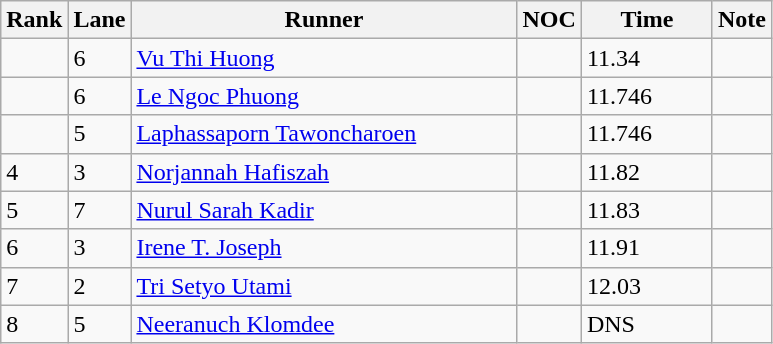<table class="wikitable sortable" style="text-align:Left">
<tr>
<th width=10>Rank</th>
<th width=10>Lane</th>
<th width=250>Runner</th>
<th width=10>NOC</th>
<th width=80>Time</th>
<th width=10>Note</th>
</tr>
<tr>
<td></td>
<td>6</td>
<td><a href='#'>Vu Thi Huong</a></td>
<td></td>
<td>11.34</td>
<td></td>
</tr>
<tr>
<td></td>
<td>6</td>
<td><a href='#'>Le Ngoc Phuong</a></td>
<td></td>
<td>11.746</td>
<td></td>
</tr>
<tr>
<td></td>
<td>5</td>
<td><a href='#'>Laphassaporn Tawoncharoen</a></td>
<td></td>
<td>11.746</td>
<td></td>
</tr>
<tr>
<td>4</td>
<td>3</td>
<td><a href='#'>Norjannah Hafiszah</a></td>
<td></td>
<td>11.82</td>
<td></td>
</tr>
<tr>
<td>5</td>
<td>7</td>
<td><a href='#'>Nurul Sarah Kadir</a></td>
<td></td>
<td>11.83</td>
<td></td>
</tr>
<tr>
<td>6</td>
<td>3</td>
<td><a href='#'>Irene T. Joseph</a></td>
<td></td>
<td>11.91</td>
<td></td>
</tr>
<tr>
<td>7</td>
<td>2</td>
<td><a href='#'>Tri Setyo Utami</a></td>
<td></td>
<td>12.03</td>
<td></td>
</tr>
<tr>
<td>8</td>
<td>5</td>
<td><a href='#'>Neeranuch Klomdee</a></td>
<td></td>
<td>DNS</td>
<td></td>
</tr>
</table>
